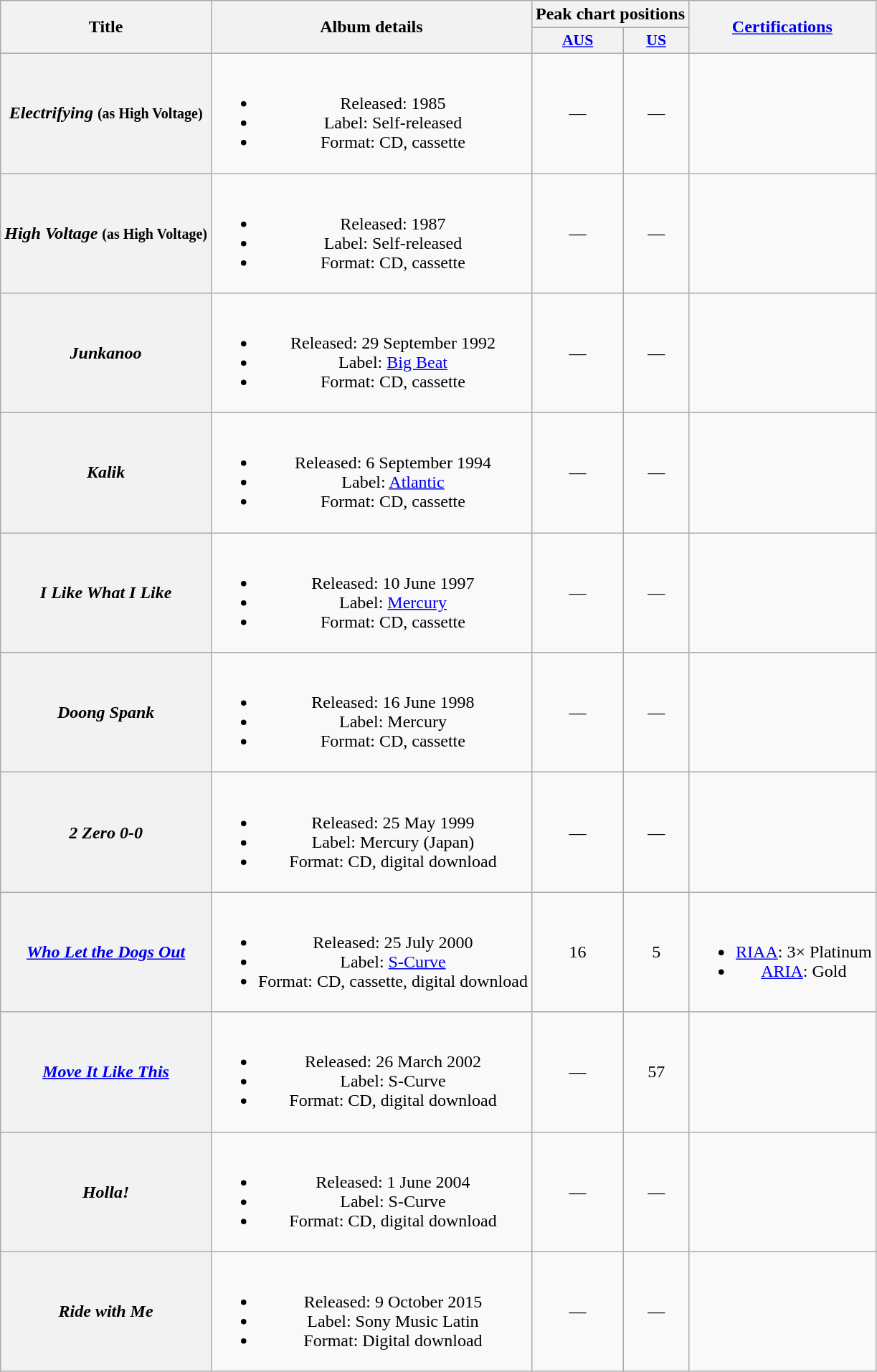<table class="wikitable plainrowheaders" style="text-align:center;">
<tr>
<th scope="col" rowspan="2">Title</th>
<th scope="col" rowspan="2">Album details</th>
<th scope="col" colspan="2">Peak chart positions</th>
<th scope="col" rowspan="2"><a href='#'>Certifications</a></th>
</tr>
<tr>
<th scope="col" style="font-size:90%;"><a href='#'>AUS</a><br></th>
<th scope="col" style="font-size:90%;"><a href='#'>US</a><br></th>
</tr>
<tr>
<th scope="row"><em>Electrifying</em> <small>(as High Voltage)</small></th>
<td><br><ul><li>Released: 1985</li><li>Label: Self-released</li><li>Format: CD, cassette</li></ul></td>
<td>—</td>
<td>—</td>
<td></td>
</tr>
<tr>
<th scope="row"><em>High Voltage</em> <small>(as High Voltage)</small></th>
<td><br><ul><li>Released: 1987</li><li>Label: Self-released</li><li>Format: CD, cassette</li></ul></td>
<td>—</td>
<td>—</td>
<td></td>
</tr>
<tr>
<th scope="row"><em>Junkanoo</em></th>
<td><br><ul><li>Released: 29 September 1992</li><li>Label: <a href='#'>Big Beat</a></li><li>Format: CD, cassette</li></ul></td>
<td>—</td>
<td>—</td>
<td></td>
</tr>
<tr>
<th scope="row"><em>Kalik</em></th>
<td><br><ul><li>Released: 6 September 1994</li><li>Label: <a href='#'>Atlantic</a></li><li>Format: CD, cassette</li></ul></td>
<td>—</td>
<td>—</td>
<td></td>
</tr>
<tr>
<th scope="row"><em>I Like What I Like</em></th>
<td><br><ul><li>Released: 10 June 1997</li><li>Label: <a href='#'>Mercury</a></li><li>Format: CD, cassette</li></ul></td>
<td>—</td>
<td>—</td>
<td></td>
</tr>
<tr>
<th scope="row"><em>Doong Spank</em></th>
<td><br><ul><li>Released: 16 June 1998</li><li>Label: Mercury</li><li>Format: CD, cassette</li></ul></td>
<td>—</td>
<td>—</td>
<td></td>
</tr>
<tr>
<th scope="row"><em>2 Zero 0-0</em></th>
<td><br><ul><li>Released: 25 May 1999</li><li>Label: Mercury (Japan)</li><li>Format: CD, digital download</li></ul></td>
<td>—</td>
<td>—</td>
<td></td>
</tr>
<tr>
<th scope="row"><em><a href='#'>Who Let the Dogs Out</a></em></th>
<td><br><ul><li>Released: 25 July 2000</li><li>Label: <a href='#'>S-Curve</a></li><li>Format: CD, cassette, digital download</li></ul></td>
<td>16</td>
<td>5</td>
<td><br><ul><li><a href='#'>RIAA</a>: 3× Platinum</li><li><a href='#'>ARIA</a>: Gold</li></ul></td>
</tr>
<tr>
<th scope="row"><em><a href='#'>Move It Like This</a></em></th>
<td><br><ul><li>Released: 26 March 2002</li><li>Label: S-Curve</li><li>Format: CD, digital download</li></ul></td>
<td>—</td>
<td>57</td>
<td></td>
</tr>
<tr>
<th scope="row"><em>Holla!</em></th>
<td><br><ul><li>Released: 1 June 2004</li><li>Label: S-Curve</li><li>Format: CD, digital download</li></ul></td>
<td>—</td>
<td>—</td>
<td></td>
</tr>
<tr>
<th scope="row"><em>Ride with Me</em></th>
<td><br><ul><li>Released: 9 October 2015</li><li>Label: Sony Music Latin</li><li>Format: Digital download</li></ul></td>
<td>—</td>
<td>—</td>
<td></td>
</tr>
</table>
